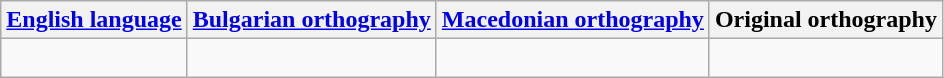<table class="wikitable">
<tr>
<th scope="col"><a href='#'>English language</a></th>
<th scope="col"><a href='#'>Bulgarian orthography</a></th>
<th scope="col"><a href='#'>Macedonian orthography</a></th>
<th scope="col">Original orthography</th>
</tr>
<tr>
<td><br></td>
<td><br></td>
<td><br></td>
<td><br></td>
</tr>
</table>
